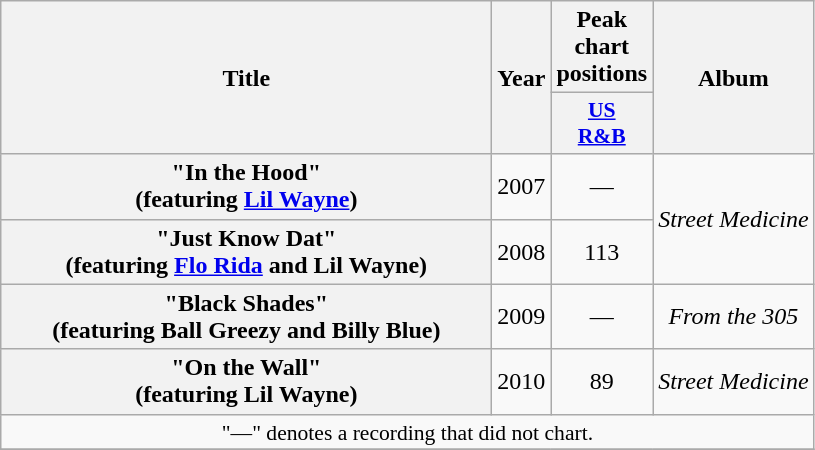<table class="wikitable plainrowheaders" style="text-align:center;">
<tr>
<th scope="col" rowspan="2" style="width:20em;">Title</th>
<th scope="col" rowspan="2">Year</th>
<th scope="col" colspan="1">Peak chart positions</th>
<th scope="col" rowspan="2">Album</th>
</tr>
<tr>
<th style="width:3em;font-size:90%;"><a href='#'>US<br>R&B</a><br></th>
</tr>
<tr>
<th scope="row">"In the Hood"<br><span>(featuring <a href='#'>Lil Wayne</a>)</span></th>
<td>2007</td>
<td>—</td>
<td rowspan="2"><em>Street Medicine</em></td>
</tr>
<tr>
<th scope="row">"Just Know Dat"<br><span>(featuring <a href='#'>Flo Rida</a> and Lil Wayne)</span></th>
<td>2008</td>
<td>113</td>
</tr>
<tr>
<th scope="row">"Black Shades"<br><span>(featuring Ball Greezy and Billy Blue)</span></th>
<td>2009</td>
<td>—</td>
<td><em>From the 305</em></td>
</tr>
<tr>
<th scope="row">"On the Wall"<br><span>(featuring Lil Wayne)</span></th>
<td>2010</td>
<td>89</td>
<td><em>Street Medicine</em></td>
</tr>
<tr>
<td colspan="14" style="font-size:90%">"—" denotes a recording that did not chart.</td>
</tr>
<tr>
</tr>
</table>
